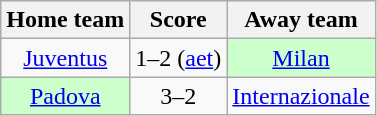<table class="wikitable" style="text-align: center">
<tr>
<th>Home team</th>
<th>Score</th>
<th>Away team</th>
</tr>
<tr>
<td><a href='#'>Juventus</a></td>
<td>1–2 (<a href='#'>aet</a>)</td>
<td bgcolor="ccffcc"><a href='#'>Milan</a></td>
</tr>
<tr>
<td bgcolor="ccffcc"><a href='#'>Padova</a></td>
<td>3–2</td>
<td><a href='#'>Internazionale</a></td>
</tr>
</table>
